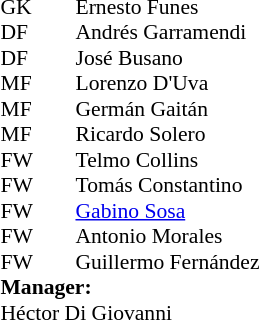<table cellspacing="0" cellpadding="0" style="font-size:90%; margin:0.2em auto;">
<tr>
<th width="25"></th>
<th width="25"></th>
</tr>
<tr>
<td>GK</td>
<td></td>
<td> Ernesto Funes</td>
</tr>
<tr>
<td>DF</td>
<td></td>
<td> Andrés Garramendi</td>
</tr>
<tr>
<td>DF</td>
<td></td>
<td> José Busano</td>
</tr>
<tr>
<td>MF</td>
<td></td>
<td> Lorenzo D'Uva</td>
</tr>
<tr>
<td>MF</td>
<td></td>
<td> Germán Gaitán</td>
</tr>
<tr>
<td>MF</td>
<td></td>
<td> Ricardo Solero</td>
</tr>
<tr>
<td>FW</td>
<td></td>
<td> Telmo Collins</td>
</tr>
<tr>
<td>FW</td>
<td></td>
<td> Tomás Constantino</td>
</tr>
<tr>
<td>FW</td>
<td></td>
<td> <a href='#'>Gabino Sosa</a></td>
</tr>
<tr>
<td>FW</td>
<td></td>
<td> Antonio Morales</td>
</tr>
<tr>
<td>FW</td>
<td></td>
<td> Guillermo Fernández</td>
</tr>
<tr>
<td colspan=4><strong>Manager:</strong></td>
</tr>
<tr>
<td colspan="4"> Héctor Di Giovanni</td>
</tr>
</table>
